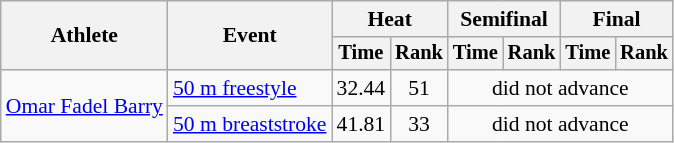<table class=wikitable style="font-size:90%">
<tr>
<th rowspan="2">Athlete</th>
<th rowspan="2">Event</th>
<th colspan="2">Heat</th>
<th colspan="2">Semifinal</th>
<th colspan="2">Final</th>
</tr>
<tr style="font-size:95%">
<th>Time</th>
<th>Rank</th>
<th>Time</th>
<th>Rank</th>
<th>Time</th>
<th>Rank</th>
</tr>
<tr align=center>
<td align=left rowspan=2><a href='#'>Omar Fadel Barry</a></td>
<td align=left><a href='#'>50 m freestyle</a></td>
<td>32.44</td>
<td>51</td>
<td colspan=4>did not advance</td>
</tr>
<tr align=center>
<td align=left><a href='#'>50 m breaststroke</a></td>
<td>41.81</td>
<td>33</td>
<td colspan=4>did not advance</td>
</tr>
</table>
